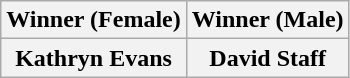<table class="wikitable" border="1">
<tr>
<th>Winner (Female)</th>
<th>Winner (Male)</th>
</tr>
<tr>
<th>Kathryn Evans</th>
<th>David Staff</th>
</tr>
</table>
